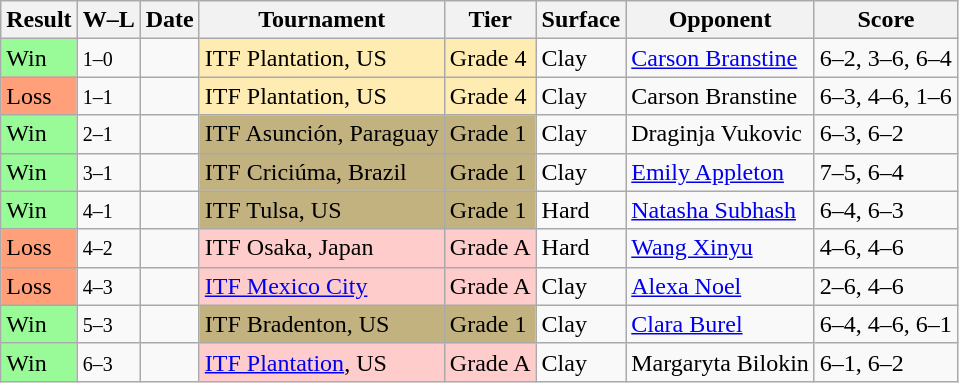<table class="sortable wikitable">
<tr>
<th>Result</th>
<th class="unsortable">W–L</th>
<th>Date</th>
<th>Tournament</th>
<th>Tier</th>
<th>Surface</th>
<th>Opponent</th>
<th class="unsortable">Score</th>
</tr>
<tr>
<td style="background:#98fb98;">Win</td>
<td><small>1–0</small></td>
<td></td>
<td bgcolor="ffecb2">ITF Plantation, US</td>
<td bgcolor="ffecb2">Grade 4</td>
<td>Clay</td>
<td> <a href='#'>Carson Branstine</a></td>
<td>6–2, 3–6, 6–4</td>
</tr>
<tr>
<td style="background:#ffa07a;">Loss</td>
<td><small>1–1</small></td>
<td></td>
<td bgcolor="ffecb2">ITF Plantation, US</td>
<td bgcolor="ffecb2">Grade 4</td>
<td>Clay</td>
<td> Carson Branstine</td>
<td>6–3, 4–6, 1–6</td>
</tr>
<tr>
<td style="background:#98fb98;">Win</td>
<td><small>2–1</small></td>
<td></td>
<td bgcolor="C2B280">ITF Asunción, Paraguay</td>
<td bgcolor="C2B280">Grade 1</td>
<td>Clay</td>
<td> Draginja Vukovic</td>
<td>6–3, 6–2</td>
</tr>
<tr>
<td style="background:#98fb98;">Win</td>
<td><small>3–1</small></td>
<td></td>
<td bgcolor="C2B280">ITF Criciúma, Brazil</td>
<td bgcolor="C2B280">Grade 1</td>
<td>Clay</td>
<td> <a href='#'>Emily Appleton</a></td>
<td>7–5, 6–4</td>
</tr>
<tr>
<td style="background:#98fb98;">Win</td>
<td><small>4–1</small></td>
<td></td>
<td bgcolor="C2B280">ITF Tulsa, US</td>
<td bgcolor="C2B280">Grade 1</td>
<td>Hard</td>
<td> <a href='#'>Natasha Subhash</a></td>
<td>6–4, 6–3</td>
</tr>
<tr>
<td style="background:#ffa07a;">Loss</td>
<td><small>4–2</small></td>
<td></td>
<td bgcolor="ffcccc">ITF Osaka, Japan</td>
<td bgcolor="ffcccc">Grade A</td>
<td>Hard</td>
<td> <a href='#'>Wang Xinyu</a></td>
<td>4–6, 4–6</td>
</tr>
<tr>
<td style="background:#ffa07a;">Loss</td>
<td><small>4–3</small></td>
<td></td>
<td bgcolor="ffcccc"><a href='#'>ITF Mexico City</a></td>
<td bgcolor="ffcccc">Grade A</td>
<td>Clay</td>
<td> <a href='#'>Alexa Noel</a></td>
<td>2–6, 4–6</td>
</tr>
<tr>
<td style="background:#98fb98;">Win</td>
<td><small>5–3</small></td>
<td></td>
<td bgcolor="C2B280">ITF Bradenton, US</td>
<td bgcolor="C2B280">Grade 1</td>
<td>Clay</td>
<td> <a href='#'>Clara Burel</a></td>
<td>6–4, 4–6, 6–1</td>
</tr>
<tr>
<td style="background:#98fb98;">Win</td>
<td><small>6–3</small></td>
<td></td>
<td bgcolor="ffcccc"><a href='#'>ITF Plantation</a>, US</td>
<td bgcolor="ffcccc">Grade A</td>
<td>Clay</td>
<td> Margaryta Bilokin</td>
<td>6–1, 6–2</td>
</tr>
</table>
